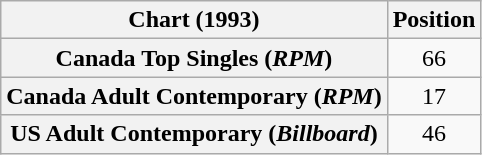<table class="wikitable sortable plainrowheaders" style="text-align:center">
<tr>
<th scope="col">Chart (1993)</th>
<th scope="col">Position</th>
</tr>
<tr>
<th scope="row">Canada Top Singles (<em>RPM</em>)</th>
<td>66</td>
</tr>
<tr>
<th scope="row">Canada Adult Contemporary (<em>RPM</em>)</th>
<td>17</td>
</tr>
<tr>
<th scope="row">US Adult Contemporary (<em>Billboard</em>)</th>
<td>46</td>
</tr>
</table>
